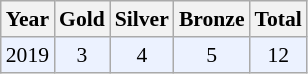<table class="sortable wikitable" style="font-size: 90%;">
<tr>
<th>Year</th>
<th>Gold</th>
<th>Silver</th>
<th>Bronze</th>
<th>Total</th>
</tr>
<tr style="background:#ECF2FF">
<td align="center">2019</td>
<td align="center">3</td>
<td align="center">4</td>
<td align="center">5</td>
<td align="center">12</td>
</tr>
</table>
